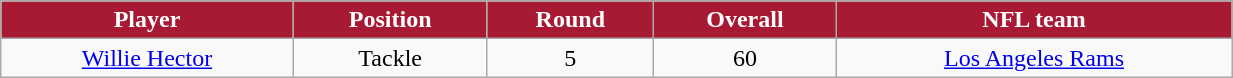<table class="wikitable" width="65%">
<tr align="center"  style="background:#A81933;color:#FFFFFF;">
<td><strong>Player</strong></td>
<td><strong>Position</strong></td>
<td><strong>Round</strong></td>
<td><strong>Overall</strong></td>
<td><strong>NFL team</strong></td>
</tr>
<tr align="center" bgcolor="">
<td><a href='#'>Willie Hector</a></td>
<td>Tackle</td>
<td>5</td>
<td>60</td>
<td><a href='#'>Los Angeles Rams</a></td>
</tr>
</table>
